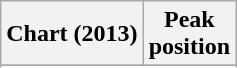<table class="wikitable sortable plainrowheaders" style="text-align:center">
<tr>
<th scope="col">Chart (2013)</th>
<th scope="col">Peak<br>position</th>
</tr>
<tr>
</tr>
<tr>
</tr>
<tr>
</tr>
<tr>
</tr>
<tr>
</tr>
<tr>
</tr>
<tr>
</tr>
<tr>
</tr>
<tr>
</tr>
<tr>
</tr>
<tr>
</tr>
<tr>
</tr>
</table>
